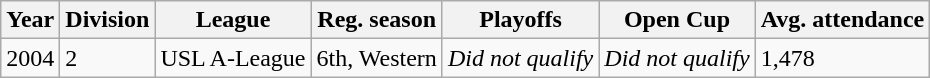<table class="wikitable">
<tr>
<th>Year</th>
<th>Division</th>
<th>League</th>
<th>Reg. season</th>
<th>Playoffs</th>
<th>Open Cup</th>
<th>Avg. attendance</th>
</tr>
<tr>
<td>2004</td>
<td>2</td>
<td>USL A-League</td>
<td>6th, Western</td>
<td><em>Did not qualify</em></td>
<td><em>Did not qualify</em></td>
<td>1,478</td>
</tr>
</table>
